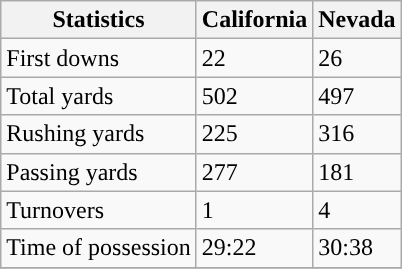<table class="wikitable">
<tr>
<th>Statistics</th>
<th>California</th>
<th>Nevada</th>
</tr>
<tr>
<td>First downs</td>
<td>22</td>
<td>26</td>
</tr>
<tr>
<td>Total yards</td>
<td>502</td>
<td>497</td>
</tr>
<tr>
<td>Rushing yards</td>
<td>225</td>
<td>316</td>
</tr>
<tr>
<td>Passing yards</td>
<td>277</td>
<td>181</td>
</tr>
<tr>
<td>Turnovers</td>
<td>1</td>
<td>4</td>
</tr>
<tr>
<td>Time of possession</td>
<td>29:22</td>
<td>30:38</td>
</tr>
<tr>
</tr>
</table>
